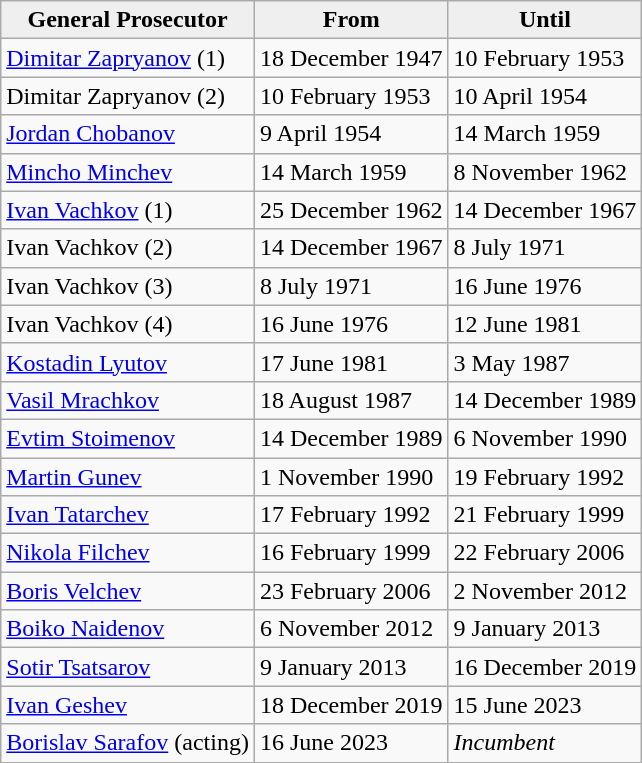<table class="wikitable">
<tr>
<th style="background:#efefef;"><strong>General Prosecutor</strong></th>
<th style="background:#efefef;"><strong>From</strong></th>
<th style="background:#efefef;"><strong>Until</strong></th>
</tr>
<tr>
<td><a href='#'>Dimitar Zapryanov</a> (1)</td>
<td>18 December 1947</td>
<td>10 February 1953</td>
</tr>
<tr>
<td>Dimitar Zapryanov (2)</td>
<td>10 February 1953</td>
<td>10 April 1954</td>
</tr>
<tr>
<td><a href='#'>Jordan Chobanov</a></td>
<td>9 April 1954</td>
<td>14 March 1959</td>
</tr>
<tr>
<td><a href='#'>Mincho Minchev</a></td>
<td>14 March 1959</td>
<td>8 November 1962</td>
</tr>
<tr>
<td><a href='#'>Ivan Vachkov</a> (1)</td>
<td>25 December 1962</td>
<td>14 December 1967</td>
</tr>
<tr>
<td>Ivan Vachkov (2)</td>
<td>14 December 1967</td>
<td>8 July 1971</td>
</tr>
<tr>
<td>Ivan Vachkov (3)</td>
<td>8 July 1971</td>
<td>16 June 1976</td>
</tr>
<tr>
<td>Ivan Vachkov (4)</td>
<td>16 June 1976</td>
<td>12 June 1981</td>
</tr>
<tr>
<td><a href='#'>Kostadin Lyutov</a></td>
<td>17 June 1981</td>
<td>3 May 1987</td>
</tr>
<tr>
<td><a href='#'>Vasil Mrachkov</a></td>
<td>18 August 1987</td>
<td>14 December 1989</td>
</tr>
<tr>
<td><a href='#'>Evtim Stoimenov</a></td>
<td>14 December 1989</td>
<td>6 November 1990</td>
</tr>
<tr>
<td><a href='#'>Martin Gunev</a></td>
<td>1 November 1990</td>
<td>19 February 1992</td>
</tr>
<tr>
<td><a href='#'>Ivan Tatarchev</a></td>
<td>17 February 1992</td>
<td>21 February 1999</td>
</tr>
<tr>
<td><a href='#'>Nikola Filchev</a></td>
<td>16 February 1999</td>
<td>22 February 2006</td>
</tr>
<tr>
<td><a href='#'>Boris Velchev</a></td>
<td>23 February 2006</td>
<td>2 November 2012</td>
</tr>
<tr>
<td><a href='#'>Boiko Naidenov</a></td>
<td>6 November 2012</td>
<td>9 January 2013</td>
</tr>
<tr>
<td><a href='#'>Sotir Tsatsarov</a></td>
<td>9 January 2013</td>
<td>16 December 2019</td>
</tr>
<tr>
<td><a href='#'>Ivan Geshev</a></td>
<td>18 December 2019</td>
<td>15 June 2023</td>
</tr>
<tr>
<td><a href='#'>Borislav Sarafov</a> (acting)</td>
<td>16 June 2023</td>
<td><em>Incumbent</em></td>
</tr>
</table>
